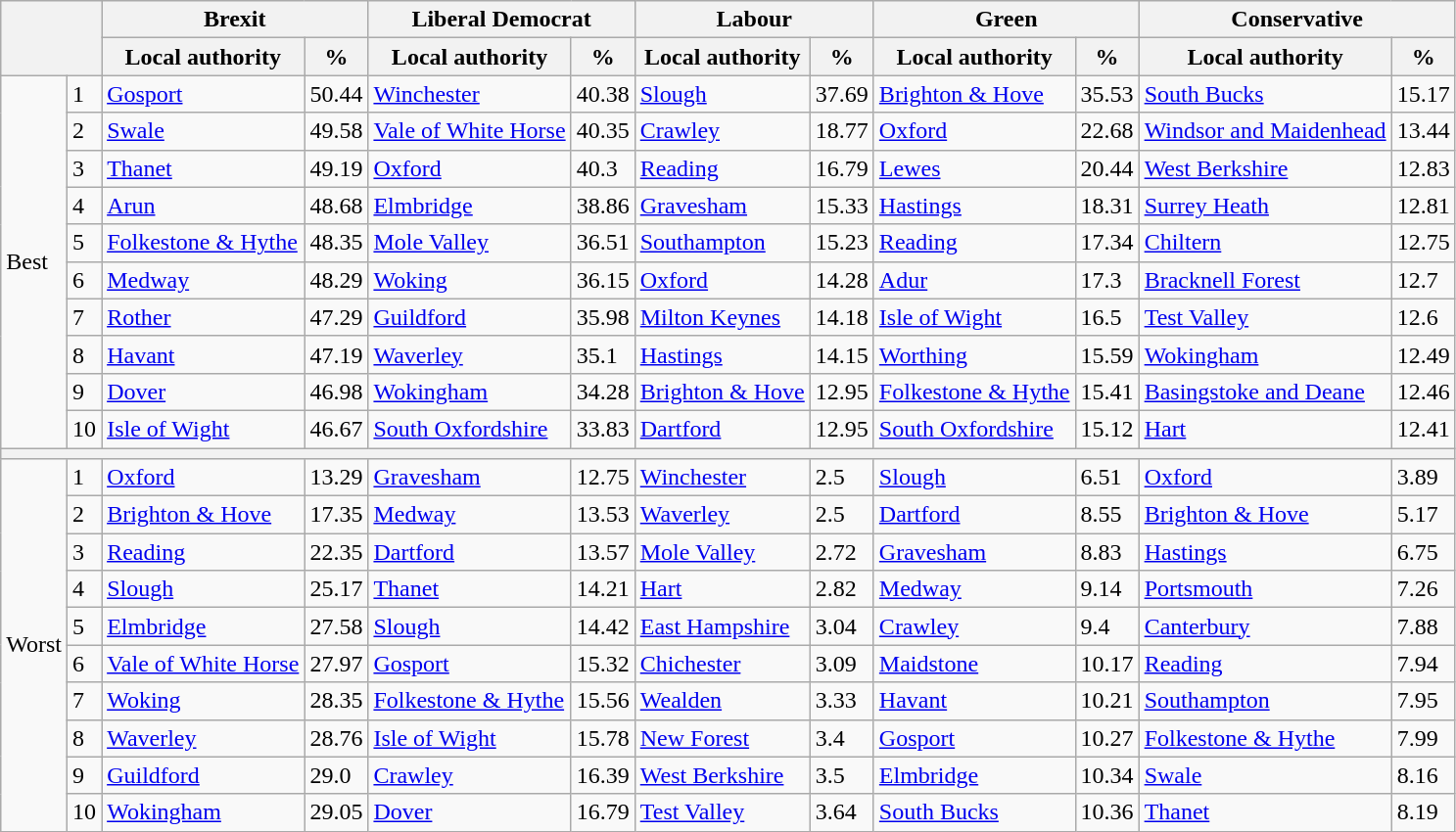<table class="wikitable">
<tr>
<th colspan="2" rowspan="2"></th>
<th colspan="2">Brexit</th>
<th colspan="2">Liberal Democrat</th>
<th colspan="2">Labour</th>
<th colspan="2">Green</th>
<th colspan="2">Conservative</th>
</tr>
<tr>
<th style="text-align:center;">Local authority</th>
<th style="text-align:center;">%</th>
<th>Local authority</th>
<th>%</th>
<th>Local authority</th>
<th>%</th>
<th>Local authority</th>
<th>%</th>
<th>Local authority</th>
<th>%</th>
</tr>
<tr>
<td rowspan="10">Best</td>
<td>1</td>
<td><a href='#'>Gosport</a></td>
<td>50.44</td>
<td><a href='#'>Winchester</a></td>
<td>40.38</td>
<td><a href='#'>Slough</a></td>
<td>37.69</td>
<td><a href='#'>Brighton & Hove</a></td>
<td>35.53</td>
<td><a href='#'>South Bucks</a></td>
<td>15.17</td>
</tr>
<tr>
<td>2</td>
<td><a href='#'>Swale</a></td>
<td>49.58</td>
<td><a href='#'>Vale of White Horse</a></td>
<td>40.35</td>
<td><a href='#'>Crawley</a></td>
<td>18.77</td>
<td><a href='#'>Oxford</a></td>
<td>22.68</td>
<td><a href='#'>Windsor and Maidenhead</a></td>
<td>13.44</td>
</tr>
<tr>
<td>3</td>
<td><a href='#'>Thanet</a></td>
<td>49.19</td>
<td><a href='#'>Oxford</a></td>
<td>40.3</td>
<td><a href='#'>Reading</a></td>
<td>16.79</td>
<td><a href='#'>Lewes</a></td>
<td>20.44</td>
<td><a href='#'>West Berkshire</a></td>
<td>12.83</td>
</tr>
<tr>
<td>4</td>
<td><a href='#'>Arun</a></td>
<td>48.68</td>
<td><a href='#'>Elmbridge</a></td>
<td>38.86</td>
<td><a href='#'>Gravesham</a></td>
<td>15.33</td>
<td><a href='#'>Hastings</a></td>
<td>18.31</td>
<td><a href='#'>Surrey Heath</a></td>
<td>12.81</td>
</tr>
<tr>
<td>5</td>
<td><a href='#'>Folkestone & Hythe</a></td>
<td>48.35</td>
<td><a href='#'>Mole Valley</a></td>
<td>36.51</td>
<td><a href='#'>Southampton</a></td>
<td>15.23</td>
<td><a href='#'>Reading</a></td>
<td>17.34</td>
<td><a href='#'>Chiltern</a></td>
<td>12.75</td>
</tr>
<tr>
<td>6</td>
<td><a href='#'>Medway</a></td>
<td>48.29</td>
<td><a href='#'>Woking</a></td>
<td>36.15</td>
<td><a href='#'>Oxford</a></td>
<td>14.28</td>
<td><a href='#'>Adur</a></td>
<td>17.3</td>
<td><a href='#'>Bracknell Forest</a></td>
<td>12.7</td>
</tr>
<tr>
<td>7</td>
<td><a href='#'>Rother</a></td>
<td>47.29</td>
<td><a href='#'>Guildford</a></td>
<td>35.98</td>
<td><a href='#'>Milton Keynes</a></td>
<td>14.18</td>
<td><a href='#'>Isle of Wight</a></td>
<td>16.5</td>
<td><a href='#'>Test Valley</a></td>
<td>12.6</td>
</tr>
<tr>
<td>8</td>
<td><a href='#'>Havant</a></td>
<td>47.19</td>
<td><a href='#'>Waverley</a></td>
<td>35.1</td>
<td><a href='#'>Hastings</a></td>
<td>14.15</td>
<td><a href='#'>Worthing</a></td>
<td>15.59</td>
<td><a href='#'>Wokingham</a></td>
<td>12.49</td>
</tr>
<tr>
<td>9</td>
<td><a href='#'>Dover</a></td>
<td>46.98</td>
<td><a href='#'>Wokingham</a></td>
<td>34.28</td>
<td><a href='#'>Brighton & Hove</a></td>
<td>12.95</td>
<td><a href='#'>Folkestone & Hythe</a></td>
<td>15.41</td>
<td><a href='#'>Basingstoke and Deane</a></td>
<td>12.46</td>
</tr>
<tr>
<td>10</td>
<td><a href='#'>Isle of Wight</a></td>
<td>46.67</td>
<td><a href='#'>South Oxfordshire</a></td>
<td>33.83</td>
<td><a href='#'>Dartford</a></td>
<td>12.95</td>
<td><a href='#'>South Oxfordshire</a></td>
<td>15.12</td>
<td><a href='#'>Hart</a></td>
<td>12.41</td>
</tr>
<tr>
<th colspan="14"></th>
</tr>
<tr>
<td rowspan="10">Worst</td>
<td>1</td>
<td><a href='#'>Oxford</a></td>
<td>13.29</td>
<td><a href='#'>Gravesham</a></td>
<td>12.75</td>
<td><a href='#'>Winchester</a></td>
<td>2.5</td>
<td><a href='#'>Slough</a></td>
<td>6.51</td>
<td><a href='#'>Oxford</a></td>
<td>3.89</td>
</tr>
<tr>
<td>2</td>
<td><a href='#'>Brighton & Hove</a></td>
<td>17.35</td>
<td><a href='#'>Medway</a></td>
<td>13.53</td>
<td><a href='#'>Waverley</a></td>
<td>2.5</td>
<td><a href='#'>Dartford</a></td>
<td>8.55</td>
<td><a href='#'>Brighton & Hove</a></td>
<td>5.17</td>
</tr>
<tr>
<td>3</td>
<td><a href='#'>Reading</a></td>
<td>22.35</td>
<td><a href='#'>Dartford</a></td>
<td>13.57</td>
<td><a href='#'>Mole Valley</a></td>
<td>2.72</td>
<td><a href='#'>Gravesham</a></td>
<td>8.83</td>
<td><a href='#'>Hastings</a></td>
<td>6.75</td>
</tr>
<tr>
<td>4</td>
<td><a href='#'>Slough</a></td>
<td>25.17</td>
<td><a href='#'>Thanet</a></td>
<td>14.21</td>
<td><a href='#'>Hart</a></td>
<td>2.82</td>
<td><a href='#'>Medway</a></td>
<td>9.14</td>
<td><a href='#'>Portsmouth</a></td>
<td>7.26</td>
</tr>
<tr>
<td>5</td>
<td><a href='#'>Elmbridge</a></td>
<td>27.58</td>
<td><a href='#'>Slough</a></td>
<td>14.42</td>
<td><a href='#'>East Hampshire</a></td>
<td>3.04</td>
<td><a href='#'>Crawley</a></td>
<td>9.4</td>
<td><a href='#'>Canterbury</a></td>
<td>7.88</td>
</tr>
<tr>
<td>6</td>
<td><a href='#'>Vale of White Horse</a></td>
<td>27.97</td>
<td><a href='#'>Gosport</a></td>
<td>15.32</td>
<td><a href='#'>Chichester</a></td>
<td>3.09</td>
<td><a href='#'>Maidstone</a></td>
<td>10.17</td>
<td><a href='#'>Reading</a></td>
<td>7.94</td>
</tr>
<tr>
<td>7</td>
<td><a href='#'>Woking</a></td>
<td>28.35</td>
<td><a href='#'>Folkestone & Hythe</a></td>
<td>15.56</td>
<td><a href='#'>Wealden</a></td>
<td>3.33</td>
<td><a href='#'>Havant</a></td>
<td>10.21</td>
<td><a href='#'>Southampton</a></td>
<td>7.95</td>
</tr>
<tr>
<td>8</td>
<td><a href='#'>Waverley</a></td>
<td>28.76</td>
<td><a href='#'>Isle of Wight</a></td>
<td>15.78</td>
<td><a href='#'>New Forest</a></td>
<td>3.4</td>
<td><a href='#'>Gosport</a></td>
<td>10.27</td>
<td><a href='#'>Folkestone & Hythe</a></td>
<td>7.99</td>
</tr>
<tr>
<td>9</td>
<td><a href='#'>Guildford</a></td>
<td>29.0</td>
<td><a href='#'>Crawley</a></td>
<td>16.39</td>
<td><a href='#'>West Berkshire</a></td>
<td>3.5</td>
<td><a href='#'>Elmbridge</a></td>
<td>10.34</td>
<td><a href='#'>Swale</a></td>
<td>8.16</td>
</tr>
<tr>
<td>10</td>
<td><a href='#'>Wokingham</a></td>
<td>29.05</td>
<td><a href='#'>Dover</a></td>
<td>16.79</td>
<td><a href='#'>Test Valley</a></td>
<td>3.64</td>
<td><a href='#'>South Bucks</a></td>
<td>10.36</td>
<td><a href='#'>Thanet</a></td>
<td>8.19</td>
</tr>
</table>
